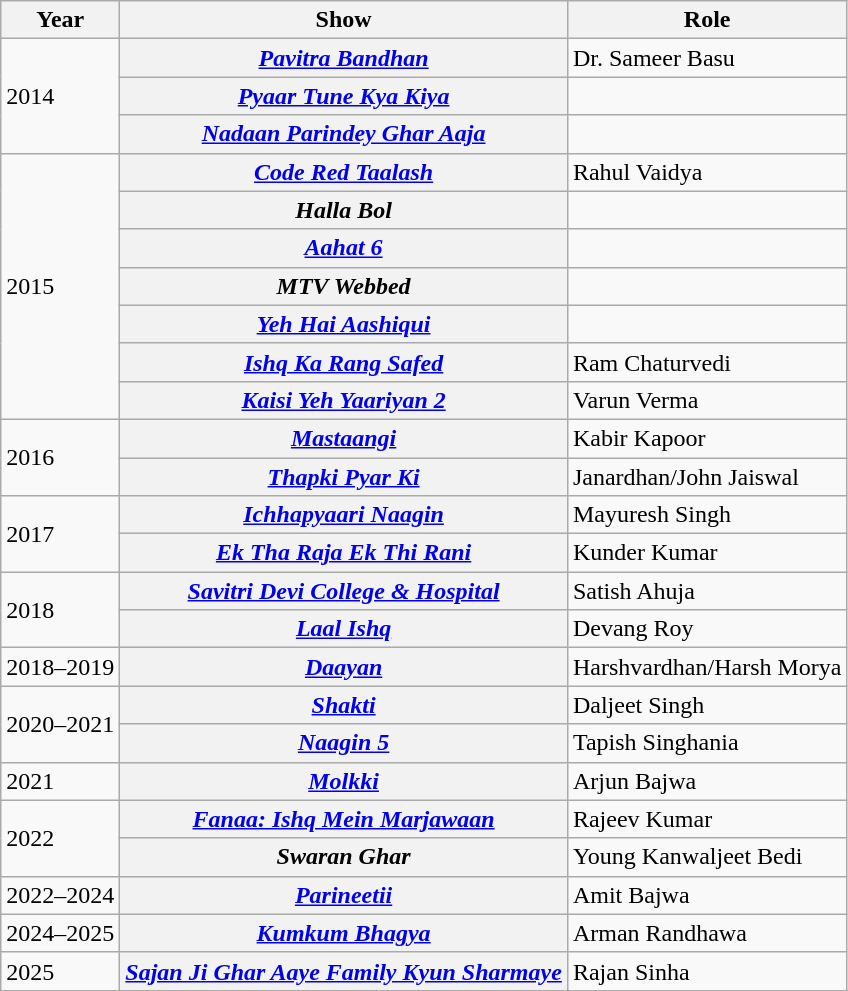<table class="wikitable plainrowheaders sortable" style="margin-right: 0;">
<tr>
<th scope="col">Year</th>
<th scope="col">Show</th>
<th scope="col">Role</th>
</tr>
<tr>
<td rowspan="3">2014</td>
<th><em><a href='#'>Pavitra Bandhan</a></em></th>
<td>Dr. Sameer Basu</td>
</tr>
<tr>
<th><em><a href='#'>Pyaar Tune Kya Kiya</a></em></th>
<td></td>
</tr>
<tr>
<th><em><a href='#'>Nadaan Parindey Ghar Aaja</a></em></th>
<td></td>
</tr>
<tr>
<td rowspan="7">2015</td>
<th><em><a href='#'>Code Red Taalash</a></em></th>
<td>Rahul Vaidya</td>
</tr>
<tr>
<th><em>Halla Bol</em></th>
<td></td>
</tr>
<tr>
<th><em><a href='#'>Aahat 6</a></em></th>
<td></td>
</tr>
<tr>
<th><em>MTV Webbed</em></th>
<td></td>
</tr>
<tr>
<th><em><a href='#'>Yeh Hai Aashiqui</a></em></th>
<td></td>
</tr>
<tr>
<th><em><a href='#'>Ishq Ka Rang Safed</a></em></th>
<td>Ram Chaturvedi</td>
</tr>
<tr>
<th><em><a href='#'>Kaisi Yeh Yaariyan 2</a></em></th>
<td>Varun Verma</td>
</tr>
<tr>
<td rowspan="2">2016</td>
<th><em><a href='#'>Mastaangi</a></em></th>
<td>Kabir Kapoor</td>
</tr>
<tr>
<th><em><a href='#'>Thapki Pyar Ki</a></em></th>
<td>Janardhan/John Jaiswal</td>
</tr>
<tr>
<td rowspan="2">2017</td>
<th><em><a href='#'>Ichhapyaari Naagin</a></em></th>
<td>Mayuresh Singh</td>
</tr>
<tr>
<th><em><a href='#'>Ek Tha Raja Ek Thi Rani</a></em></th>
<td>Kunder Kumar</td>
</tr>
<tr>
<td rowspan="2">2018</td>
<th><em><a href='#'>Savitri Devi College & Hospital</a></em></th>
<td>Satish Ahuja</td>
</tr>
<tr>
<th><em><a href='#'>Laal Ishq</a></em></th>
<td>Devang Roy</td>
</tr>
<tr>
<td>2018–2019</td>
<th><em><a href='#'>Daayan</a></em></th>
<td>Harshvardhan/Harsh Morya</td>
</tr>
<tr>
<td rowspan="2">2020–2021</td>
<th><em><a href='#'>Shakti</a></em></th>
<td>Daljeet Singh</td>
</tr>
<tr>
<th><em><a href='#'>Naagin 5</a></em></th>
<td>Tapish Singhania</td>
</tr>
<tr>
<td>2021</td>
<th><em><a href='#'>Molkki</a></em></th>
<td>Arjun Bajwa</td>
</tr>
<tr>
<td rowspan="2">2022</td>
<th><em><a href='#'>Fanaa: Ishq Mein Marjawaan</a></em></th>
<td>Rajeev Kumar</td>
</tr>
<tr>
<th><em>Swaran Ghar</em></th>
<td>Young Kanwaljeet Bedi</td>
</tr>
<tr>
<td>2022–2024</td>
<th><em><a href='#'>Parineetii</a></em></th>
<td>Amit Bajwa</td>
</tr>
<tr>
<td>2024–2025</td>
<th><em><a href='#'>Kumkum Bhagya</a></em></th>
<td>Arman Randhawa</td>
</tr>
<tr>
<td>2025</td>
<th><em><a href='#'>Sajan Ji Ghar Aaye Family Kyun Sharmaye</a></em></th>
<td>Rajan Sinha</td>
</tr>
<tr>
</tr>
</table>
